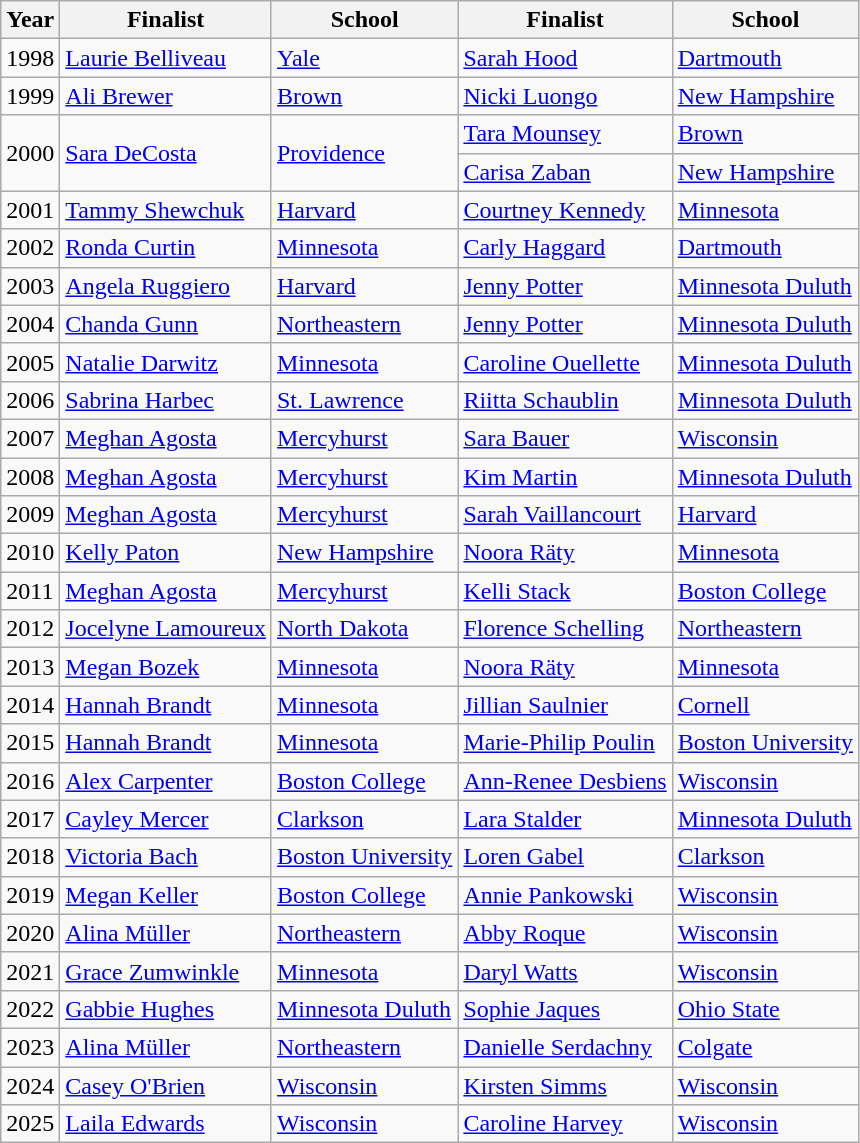<table class="wikitable sortable">
<tr>
<th bgcolor="#e5e5e5">Year</th>
<th bgcolor="#e5e5e5">Finalist</th>
<th bgcolor="#e5e5e5">School</th>
<th bgcolor="#e5e5e5">Finalist</th>
<th bgcolor="#e5e5e5">School</th>
</tr>
<tr>
<td>1998</td>
<td><a href='#'>Laurie Belliveau</a></td>
<td><a href='#'>Yale</a></td>
<td><a href='#'>Sarah Hood</a></td>
<td><a href='#'>Dartmouth</a></td>
</tr>
<tr>
<td>1999</td>
<td><a href='#'>Ali Brewer</a></td>
<td><a href='#'>Brown</a></td>
<td><a href='#'>Nicki Luongo</a></td>
<td><a href='#'>New Hampshire</a></td>
</tr>
<tr>
<td rowspan="2">2000</td>
<td rowspan="2"><a href='#'>Sara DeCosta</a></td>
<td rowspan="2"><a href='#'>Providence</a></td>
<td><a href='#'>Tara Mounsey</a></td>
<td><a href='#'>Brown</a></td>
</tr>
<tr>
<td><a href='#'>Carisa Zaban</a></td>
<td><a href='#'>New Hampshire</a></td>
</tr>
<tr>
<td>2001</td>
<td><a href='#'>Tammy Shewchuk</a></td>
<td><a href='#'>Harvard</a></td>
<td><a href='#'>Courtney Kennedy</a></td>
<td><a href='#'>Minnesota</a></td>
</tr>
<tr>
<td>2002</td>
<td><a href='#'>Ronda Curtin</a></td>
<td><a href='#'>Minnesota</a></td>
<td><a href='#'>Carly Haggard</a></td>
<td><a href='#'>Dartmouth</a></td>
</tr>
<tr>
<td>2003</td>
<td><a href='#'>Angela Ruggiero</a></td>
<td><a href='#'>Harvard</a></td>
<td><a href='#'>Jenny Potter</a></td>
<td><a href='#'>Minnesota Duluth</a></td>
</tr>
<tr>
<td>2004</td>
<td><a href='#'>Chanda Gunn</a></td>
<td><a href='#'>Northeastern</a></td>
<td><a href='#'>Jenny Potter</a></td>
<td><a href='#'>Minnesota Duluth</a></td>
</tr>
<tr>
<td>2005</td>
<td><a href='#'>Natalie Darwitz</a></td>
<td><a href='#'>Minnesota</a></td>
<td><a href='#'>Caroline Ouellette</a></td>
<td><a href='#'>Minnesota Duluth</a></td>
</tr>
<tr>
<td>2006</td>
<td><a href='#'>Sabrina Harbec</a></td>
<td><a href='#'>St. Lawrence</a></td>
<td><a href='#'>Riitta Schaublin</a></td>
<td><a href='#'>Minnesota Duluth</a></td>
</tr>
<tr>
<td>2007</td>
<td><a href='#'>Meghan Agosta</a></td>
<td><a href='#'>Mercyhurst</a></td>
<td><a href='#'>Sara Bauer</a></td>
<td><a href='#'>Wisconsin</a></td>
</tr>
<tr>
<td>2008</td>
<td><a href='#'>Meghan Agosta</a></td>
<td><a href='#'>Mercyhurst</a></td>
<td><a href='#'>Kim Martin</a></td>
<td><a href='#'>Minnesota Duluth</a></td>
</tr>
<tr>
<td>2009</td>
<td><a href='#'>Meghan Agosta</a></td>
<td><a href='#'>Mercyhurst</a></td>
<td><a href='#'>Sarah Vaillancourt</a></td>
<td><a href='#'>Harvard</a></td>
</tr>
<tr>
<td>2010</td>
<td><a href='#'>Kelly Paton</a></td>
<td><a href='#'>New Hampshire</a></td>
<td><a href='#'>Noora Räty</a></td>
<td><a href='#'>Minnesota</a></td>
</tr>
<tr>
<td>2011</td>
<td><a href='#'>Meghan Agosta</a></td>
<td><a href='#'>Mercyhurst</a></td>
<td><a href='#'>Kelli Stack</a></td>
<td><a href='#'>Boston College</a></td>
</tr>
<tr>
<td>2012</td>
<td><a href='#'>Jocelyne Lamoureux</a></td>
<td><a href='#'>North Dakota</a></td>
<td><a href='#'>Florence Schelling</a></td>
<td><a href='#'>Northeastern</a></td>
</tr>
<tr>
<td>2013</td>
<td><a href='#'>Megan Bozek</a></td>
<td><a href='#'>Minnesota</a></td>
<td><a href='#'>Noora Räty</a></td>
<td><a href='#'>Minnesota</a></td>
</tr>
<tr>
<td>2014</td>
<td><a href='#'>Hannah Brandt</a></td>
<td><a href='#'>Minnesota</a></td>
<td><a href='#'>Jillian Saulnier</a></td>
<td><a href='#'>Cornell</a></td>
</tr>
<tr>
<td>2015</td>
<td><a href='#'>Hannah Brandt</a></td>
<td><a href='#'>Minnesota</a></td>
<td><a href='#'>Marie-Philip Poulin</a></td>
<td><a href='#'>Boston University</a></td>
</tr>
<tr>
<td>2016</td>
<td><a href='#'>Alex Carpenter</a></td>
<td><a href='#'>Boston College</a></td>
<td><a href='#'>Ann-Renee Desbiens</a></td>
<td><a href='#'>Wisconsin</a></td>
</tr>
<tr>
<td>2017</td>
<td><a href='#'>Cayley Mercer</a></td>
<td><a href='#'>Clarkson</a></td>
<td><a href='#'>Lara Stalder</a></td>
<td><a href='#'>Minnesota Duluth</a></td>
</tr>
<tr>
<td>2018</td>
<td><a href='#'>Victoria Bach</a></td>
<td><a href='#'>Boston University</a></td>
<td><a href='#'>Loren Gabel</a></td>
<td><a href='#'>Clarkson</a></td>
</tr>
<tr>
<td>2019</td>
<td><a href='#'>Megan Keller</a></td>
<td><a href='#'>Boston College</a></td>
<td><a href='#'>Annie Pankowski</a></td>
<td><a href='#'>Wisconsin</a></td>
</tr>
<tr>
<td>2020</td>
<td><a href='#'>Alina Müller</a></td>
<td><a href='#'>Northeastern</a></td>
<td><a href='#'>Abby Roque</a></td>
<td><a href='#'>Wisconsin</a></td>
</tr>
<tr>
<td>2021</td>
<td><a href='#'>Grace Zumwinkle</a></td>
<td><a href='#'>Minnesota</a></td>
<td><a href='#'>Daryl Watts</a></td>
<td><a href='#'>Wisconsin</a></td>
</tr>
<tr>
<td>2022</td>
<td><a href='#'>Gabbie Hughes</a></td>
<td><a href='#'>Minnesota Duluth</a></td>
<td><a href='#'>Sophie Jaques</a></td>
<td><a href='#'>Ohio State</a></td>
</tr>
<tr>
<td>2023</td>
<td><a href='#'>Alina Müller</a></td>
<td><a href='#'>Northeastern</a></td>
<td><a href='#'>Danielle Serdachny</a></td>
<td><a href='#'>Colgate</a></td>
</tr>
<tr>
<td>2024</td>
<td><a href='#'>Casey O'Brien</a></td>
<td><a href='#'>Wisconsin</a></td>
<td><a href='#'>Kirsten Simms</a></td>
<td><a href='#'>Wisconsin</a></td>
</tr>
<tr>
<td>2025</td>
<td><a href='#'>Laila Edwards</a></td>
<td><a href='#'>Wisconsin</a></td>
<td><a href='#'>Caroline Harvey</a></td>
<td><a href='#'>Wisconsin</a></td>
</tr>
</table>
